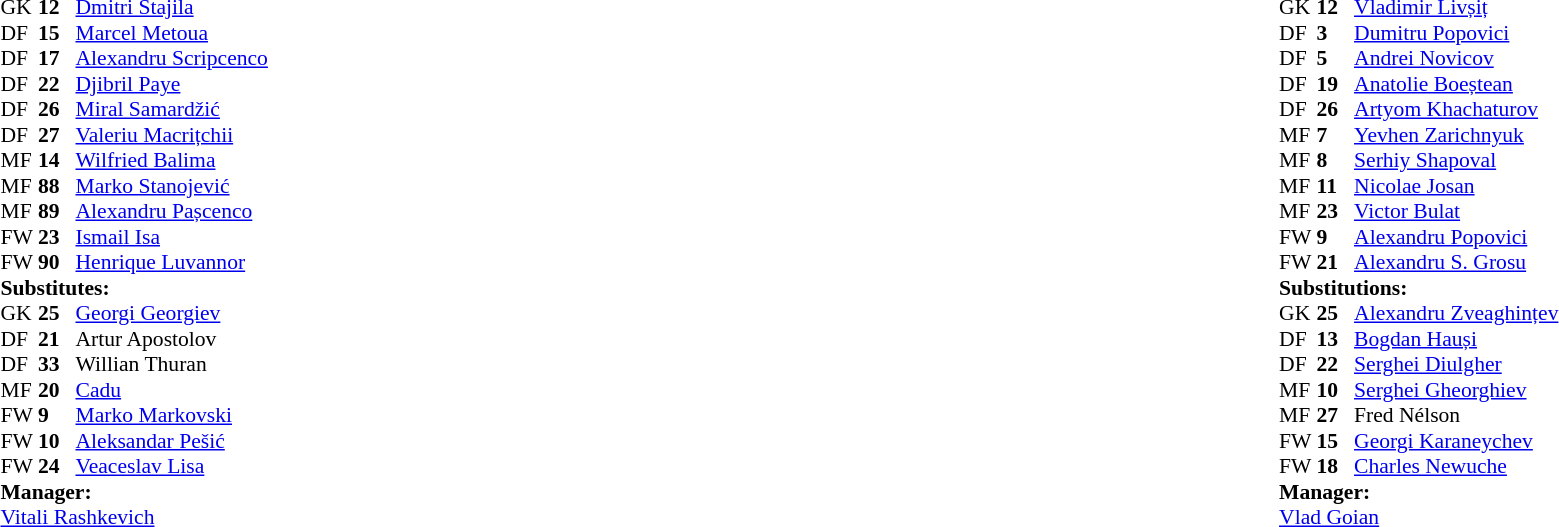<table width=100%>
<tr>
<td valign=top width=50%><br><table style=font-size:90% cellspacing=0 cellpadding=0>
<tr>
<td colspan="4"></td>
</tr>
<tr>
<th width=25></th>
<th width=25></th>
</tr>
<tr>
<td>GK</td>
<td><strong>12</strong></td>
<td> <a href='#'>Dmitri Stajila</a></td>
</tr>
<tr>
<td>DF</td>
<td><strong>15</strong></td>
<td> <a href='#'>Marcel Metoua</a></td>
</tr>
<tr>
<td>DF</td>
<td><strong>17</strong></td>
<td> <a href='#'>Alexandru Scripcenco</a></td>
</tr>
<tr>
<td>DF</td>
<td><strong>22</strong></td>
<td> <a href='#'>Djibril Paye</a></td>
</tr>
<tr>
<td>DF</td>
<td><strong>26</strong></td>
<td> <a href='#'>Miral Samardžić</a></td>
</tr>
<tr>
<td>DF</td>
<td><strong>27</strong></td>
<td> <a href='#'>Valeriu Macrițchii</a></td>
</tr>
<tr>
<td>MF</td>
<td><strong>14</strong></td>
<td> <a href='#'>Wilfried Balima</a></td>
<td></td>
<td></td>
</tr>
<tr>
<td>MF</td>
<td><strong>88</strong></td>
<td> <a href='#'>Marko Stanojević</a></td>
</tr>
<tr>
<td>MF</td>
<td><strong>89</strong></td>
<td> <a href='#'>Alexandru Pașcenco</a></td>
<td></td>
<td></td>
</tr>
<tr>
<td>FW</td>
<td><strong>23</strong></td>
<td> <a href='#'>Ismail Isa</a></td>
<td></td>
<td></td>
</tr>
<tr>
<td>FW</td>
<td><strong>90</strong></td>
<td> <a href='#'>Henrique Luvannor</a></td>
<td> </td>
<td></td>
</tr>
<tr>
<td colspan=3><strong>Substitutes:</strong></td>
</tr>
<tr>
<td>GK</td>
<td><strong>25</strong></td>
<td> <a href='#'>Georgi Georgiev</a></td>
</tr>
<tr>
<td>DF</td>
<td><strong>21</strong></td>
<td> Artur Apostolov</td>
</tr>
<tr>
<td>DF</td>
<td><strong>33</strong></td>
<td> Willian Thuran</td>
</tr>
<tr>
<td>MF</td>
<td><strong>20</strong></td>
<td> <a href='#'>Cadu</a></td>
<td></td>
<td></td>
</tr>
<tr>
<td>FW</td>
<td><strong>9</strong></td>
<td> <a href='#'>Marko Markovski</a></td>
<td></td>
<td></td>
</tr>
<tr>
<td>FW</td>
<td><strong>10</strong></td>
<td> <a href='#'>Aleksandar Pešić</a></td>
<td></td>
<td></td>
</tr>
<tr>
<td>FW</td>
<td><strong>24</strong></td>
<td> <a href='#'>Veaceslav Lisa</a></td>
<td></td>
<td></td>
</tr>
<tr>
<td colspan=3><strong>Manager:</strong></td>
</tr>
<tr>
<td colspan=4> <a href='#'>Vitali Rashkevich</a></td>
</tr>
</table>
</td>
<td valign="top"></td>
<td valign="top" width="50%"><br><table style=font-size:90% cellspacing=0 cellpadding=0 align="center">
<tr>
<td colspan="4"></td>
</tr>
<tr>
<th width=25></th>
<th width=25></th>
</tr>
<tr>
<td>GK</td>
<td><strong>12</strong></td>
<td> <a href='#'>Vladimir Livșiț</a></td>
</tr>
<tr>
<td>DF</td>
<td><strong>3</strong></td>
<td> <a href='#'>Dumitru Popovici</a></td>
</tr>
<tr>
<td>DF</td>
<td><strong>5</strong></td>
<td> <a href='#'>Andrei Novicov</a></td>
</tr>
<tr>
<td>DF</td>
<td><strong>19</strong></td>
<td> <a href='#'>Anatolie Boeștean</a></td>
</tr>
<tr>
<td>DF</td>
<td><strong>26</strong></td>
<td> <a href='#'>Artyom Khachaturov</a></td>
</tr>
<tr>
<td>MF</td>
<td><strong>7</strong></td>
<td> <a href='#'>Yevhen Zarichnyuk</a></td>
</tr>
<tr>
<td>MF</td>
<td><strong>8</strong></td>
<td> <a href='#'>Serhiy Shapoval</a></td>
</tr>
<tr>
<td>MF</td>
<td><strong>11</strong></td>
<td> <a href='#'>Nicolae Josan</a></td>
<td></td>
<td></td>
</tr>
<tr>
<td>MF</td>
<td><strong>23</strong></td>
<td> <a href='#'>Victor Bulat</a></td>
</tr>
<tr>
<td>FW</td>
<td><strong>9</strong></td>
<td> <a href='#'>Alexandru Popovici</a></td>
<td></td>
<td></td>
</tr>
<tr>
<td>FW</td>
<td><strong>21</strong></td>
<td> <a href='#'>Alexandru S. Grosu</a></td>
<td></td>
<td></td>
</tr>
<tr>
<td colspan=3><strong>Substitutions:</strong></td>
</tr>
<tr>
<td>GK</td>
<td><strong>25</strong></td>
<td> <a href='#'>Alexandru Zveaghințev</a></td>
</tr>
<tr>
<td>DF</td>
<td><strong>13</strong></td>
<td> <a href='#'>Bogdan Hauși</a></td>
</tr>
<tr>
<td>DF</td>
<td><strong>22</strong></td>
<td> <a href='#'>Serghei Diulgher</a></td>
</tr>
<tr>
<td>MF</td>
<td><strong>10</strong></td>
<td> <a href='#'>Serghei Gheorghiev</a></td>
<td></td>
<td></td>
</tr>
<tr>
<td>MF</td>
<td><strong>27</strong></td>
<td> Fred Nélson</td>
</tr>
<tr>
<td>FW</td>
<td><strong>15</strong></td>
<td> <a href='#'>Georgi Karaneychev</a></td>
<td></td>
<td></td>
</tr>
<tr>
<td>FW</td>
<td><strong>18</strong></td>
<td> <a href='#'>Charles Newuche</a></td>
<td></td>
<td></td>
</tr>
<tr>
<td colspan=3><strong>Manager:</strong></td>
</tr>
<tr>
<td colspan=4> <a href='#'>Vlad Goian</a></td>
</tr>
</table>
</td>
</tr>
</table>
